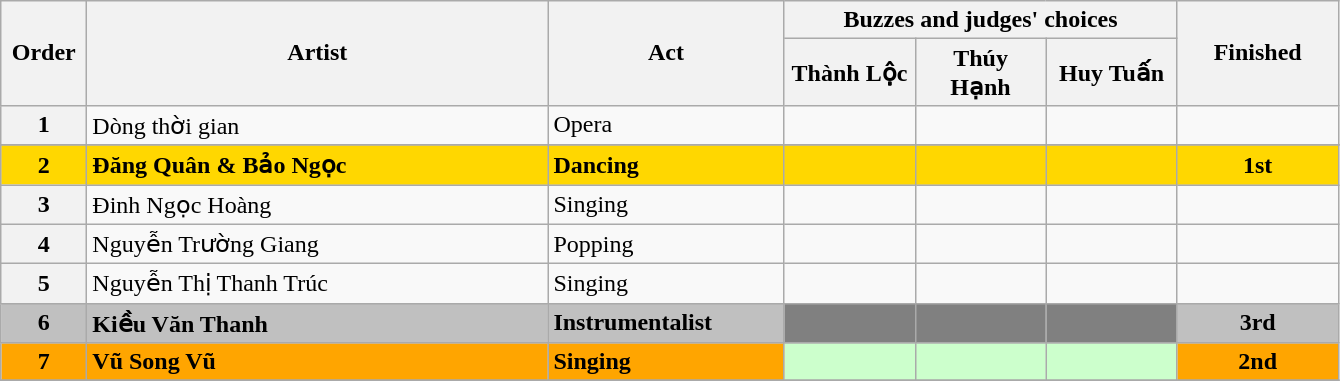<table class="wikitable sortable">
<tr>
<th rowspan=2 width=50>Order</th>
<th rowspan=2 width=300>Artist</th>
<th rowspan=2 width=150>Act</th>
<th colspan=3 width=240>Buzzes and judges' choices</th>
<th rowspan=2 width=100>Finished</th>
</tr>
<tr>
<th width=80>Thành Lộc</th>
<th width=80>Thúy Hạnh</th>
<th width=80>Huy Tuấn</th>
</tr>
<tr>
<th>1</th>
<td>Dòng thời gian</td>
<td>Opera</td>
<td></td>
<td></td>
<td></td>
<td></td>
</tr>
<tr>
</tr>
<tr bgcolor=gold>
<td align=center bgcolor=gold><strong>2</strong></td>
<td bgcolor=gold><strong>Đăng Quân & Bảo Ngọc</strong></td>
<td bgcolor=gold><strong>Dancing</strong></td>
<td align=center bgcolor=gold></td>
<td align=center bgcolor=gold></td>
<td align=center bgcolor=gold></td>
<td align=center bgcolor=gold><strong>1st</strong></td>
</tr>
<tr>
<th>3</th>
<td>Đinh Ngọc Hoàng</td>
<td>Singing</td>
<td></td>
<td></td>
<td></td>
<td></td>
</tr>
<tr>
<th>4</th>
<td>Nguyễn Trường Giang</td>
<td>Popping</td>
<td></td>
<td></td>
<td></td>
<td></td>
</tr>
<tr>
<th>5</th>
<td>Nguyễn Thị Thanh Trúc</td>
<td>Singing</td>
<td></td>
<td></td>
<td></td>
<td></td>
</tr>
<tr>
<td align=center bgcolor=silver><strong>6</strong></td>
<td bgcolor=silver><strong>Kiều Văn Thanh</strong></td>
<td bgcolor=silver><strong>Instrumentalist</strong></td>
<td align=center bgcolor=gray></td>
<td align=center bgcolor=gray></td>
<td align=center bgcolor=gray></td>
<td align=center bgcolor=silver><strong>3rd</strong></td>
</tr>
<tr>
<td align=center bgcolor=orange><strong>7</strong></td>
<td bgcolor=orange><strong>Vũ Song Vũ</strong></td>
<td bgcolor=orange><strong>Singing</strong></td>
<td align=center bgcolor="#cfc"></td>
<td align=center bgcolor="#cfc"></td>
<td align=center bgcolor="#cfc"></td>
<td align=center bgcolor=orange><strong>2nd</strong></td>
</tr>
<tr>
</tr>
</table>
